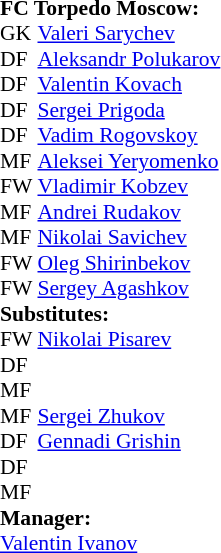<table style="font-size: 90%" cellspacing="0" cellpadding="0">
<tr>
<td colspan="3"><strong>FC Torpedo Moscow:</strong></td>
</tr>
<tr>
<th width="25"></th>
</tr>
<tr>
<td>GK</td>
<td> <a href='#'>Valeri Sarychev</a></td>
</tr>
<tr>
<td>DF</td>
<td> <a href='#'>Aleksandr Polukarov</a></td>
</tr>
<tr>
<td>DF</td>
<td> <a href='#'>Valentin Kovach</a></td>
</tr>
<tr>
<td>DF</td>
<td> <a href='#'>Sergei Prigoda</a></td>
</tr>
<tr>
<td>DF</td>
<td> <a href='#'>Vadim Rogovskoy</a></td>
</tr>
<tr>
<td>MF</td>
<td> <a href='#'>Aleksei Yeryomenko</a></td>
<td></td>
</tr>
<tr>
<td>FW</td>
<td> <a href='#'>Vladimir Kobzev</a></td>
</tr>
<tr>
<td>MF</td>
<td> <a href='#'>Andrei Rudakov</a></td>
<td></td>
</tr>
<tr>
<td>MF</td>
<td> <a href='#'>Nikolai Savichev</a></td>
<td></td>
</tr>
<tr>
<td>FW</td>
<td> <a href='#'>Oleg Shirinbekov</a></td>
</tr>
<tr>
<td>FW</td>
<td> <a href='#'>Sergey Agashkov</a></td>
</tr>
<tr>
<td colspan=3><strong>Substitutes:</strong></td>
</tr>
<tr>
<td>FW</td>
<td> <a href='#'>Nikolai Pisarev</a></td>
<td></td>
</tr>
<tr>
<td>DF</td>
<td></td>
</tr>
<tr>
<td>MF</td>
<td></td>
</tr>
<tr>
<td>MF</td>
<td> <a href='#'>Sergei Zhukov</a></td>
<td></td>
</tr>
<tr>
<td>DF</td>
<td> <a href='#'>Gennadi Grishin</a></td>
<td></td>
</tr>
<tr>
<td>DF</td>
<td></td>
</tr>
<tr>
<td>MF</td>
<td></td>
</tr>
<tr>
<td colspan=3><strong>Manager:</strong></td>
</tr>
<tr>
<td colspan="3"> <a href='#'>Valentin Ivanov</a></td>
</tr>
</table>
